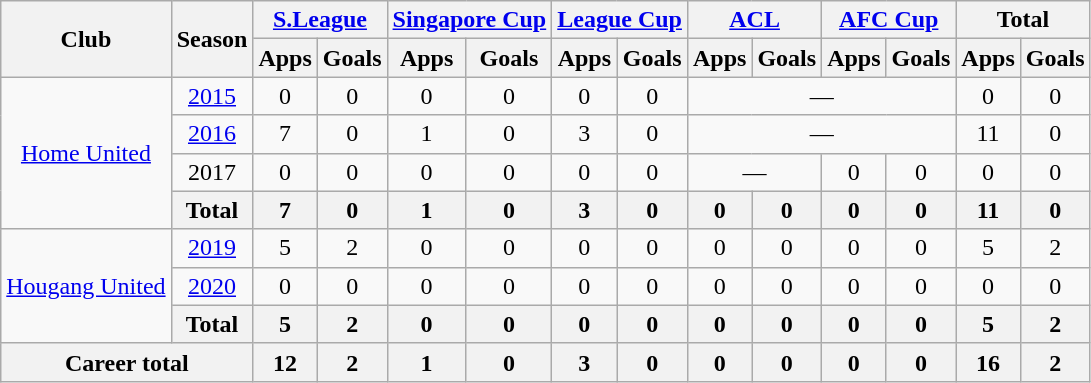<table class="wikitable" style="text-align:center">
<tr>
<th rowspan="2">Club</th>
<th rowspan="2">Season</th>
<th colspan="2"><a href='#'>S.League</a></th>
<th colspan="2"><a href='#'>Singapore Cup</a></th>
<th colspan="2"><a href='#'>League Cup</a></th>
<th colspan="2"><a href='#'>ACL</a></th>
<th colspan="2"><a href='#'>AFC Cup</a></th>
<th colspan="2">Total</th>
</tr>
<tr>
<th>Apps</th>
<th>Goals</th>
<th>Apps</th>
<th>Goals</th>
<th>Apps</th>
<th>Goals</th>
<th>Apps</th>
<th>Goals</th>
<th>Apps</th>
<th>Goals</th>
<th>Apps</th>
<th>Goals</th>
</tr>
<tr>
<td rowspan="4"><a href='#'>Home United</a></td>
<td><a href='#'>2015</a></td>
<td>0</td>
<td>0</td>
<td>0</td>
<td>0</td>
<td>0</td>
<td>0</td>
<td colspan="4">—</td>
<td>0</td>
<td>0</td>
</tr>
<tr>
<td><a href='#'>2016</a></td>
<td>7</td>
<td>0</td>
<td>1</td>
<td>0</td>
<td>3</td>
<td>0</td>
<td colspan="4">—</td>
<td>11</td>
<td>0</td>
</tr>
<tr>
<td>2017</td>
<td>0</td>
<td>0</td>
<td>0</td>
<td>0</td>
<td>0</td>
<td>0</td>
<td colspan="2">—</td>
<td>0</td>
<td>0</td>
<td>0</td>
<td>0</td>
</tr>
<tr>
<th>Total</th>
<th>7</th>
<th>0</th>
<th>1</th>
<th>0</th>
<th>3</th>
<th>0</th>
<th>0</th>
<th>0</th>
<th>0</th>
<th>0</th>
<th>11</th>
<th>0</th>
</tr>
<tr>
<td rowspan="3"><a href='#'>Hougang United</a></td>
<td><a href='#'>2019</a></td>
<td>5</td>
<td>2</td>
<td>0</td>
<td>0</td>
<td>0</td>
<td>0</td>
<td>0</td>
<td>0</td>
<td>0</td>
<td>0</td>
<td>5</td>
<td>2</td>
</tr>
<tr>
<td><a href='#'>2020</a></td>
<td>0</td>
<td>0</td>
<td>0</td>
<td>0</td>
<td>0</td>
<td>0</td>
<td>0</td>
<td>0</td>
<td>0</td>
<td>0</td>
<td>0</td>
<td>0</td>
</tr>
<tr>
<th>Total</th>
<th>5</th>
<th>2</th>
<th>0</th>
<th>0</th>
<th>0</th>
<th>0</th>
<th>0</th>
<th>0</th>
<th>0</th>
<th>0</th>
<th>5</th>
<th>2</th>
</tr>
<tr>
<th colspan="2">Career total</th>
<th>12</th>
<th>2</th>
<th>1</th>
<th>0</th>
<th>3</th>
<th>0</th>
<th>0</th>
<th>0</th>
<th>0</th>
<th>0</th>
<th>16</th>
<th>2</th>
</tr>
</table>
